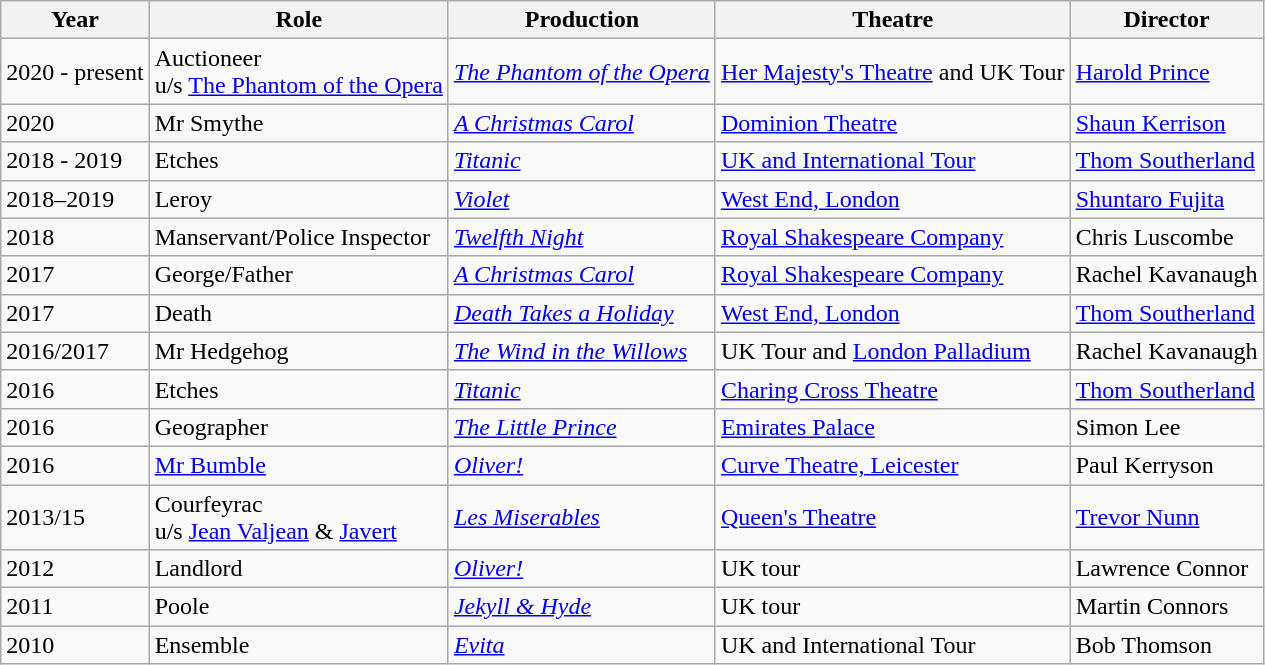<table class="wikitable">
<tr>
<th>Year</th>
<th>Role</th>
<th>Production</th>
<th>Theatre</th>
<th>Director</th>
</tr>
<tr>
<td>2020 - present</td>
<td>Auctioneer<br> u/s <a href='#'>The Phantom of the Opera</a></td>
<td><em><a href='#'>The Phantom of the Opera</a></em></td>
<td><a href='#'>Her Majesty's Theatre</a> and UK Tour</td>
<td><a href='#'>Harold Prince</a></td>
</tr>
<tr>
<td>2020</td>
<td>Mr Smythe</td>
<td><a href='#'><em>A Christmas Carol</em></a></td>
<td><a href='#'>Dominion Theatre</a></td>
<td><a href='#'>Shaun Kerrison</a></td>
</tr>
<tr>
<td>2018 - 2019</td>
<td>Etches</td>
<td><a href='#'><em>Titanic</em></a></td>
<td><a href='#'>UK and International Tour</a></td>
<td><a href='#'>Thom Southerland</a></td>
</tr>
<tr>
<td>2018–2019</td>
<td>Leroy</td>
<td><em><a href='#'>Violet</a></em></td>
<td><a href='#'>West End, London</a></td>
<td><a href='#'>Shuntaro Fujita</a></td>
</tr>
<tr>
<td>2018</td>
<td>Manservant/Police Inspector</td>
<td><em><a href='#'>Twelfth Night</a></em></td>
<td><a href='#'>Royal Shakespeare Company</a></td>
<td>Chris Luscombe</td>
</tr>
<tr>
<td>2017</td>
<td>George/Father</td>
<td><em><a href='#'>A Christmas Carol</a></em></td>
<td><a href='#'>Royal Shakespeare Company</a></td>
<td>Rachel Kavanaugh</td>
</tr>
<tr>
<td>2017</td>
<td>Death</td>
<td><a href='#'><em>Death Takes a Holiday</em></a></td>
<td><a href='#'>West End, London</a></td>
<td><a href='#'>Thom Southerland</a></td>
</tr>
<tr>
<td>2016/2017</td>
<td>Mr Hedgehog</td>
<td><a href='#'><em>The Wind in the Willows</em></a></td>
<td>UK Tour and <a href='#'>London Palladium</a></td>
<td>Rachel Kavanaugh</td>
</tr>
<tr>
<td>2016</td>
<td>Etches</td>
<td><a href='#'><em>Titanic</em></a></td>
<td><a href='#'>Charing Cross Theatre</a></td>
<td><a href='#'>Thom Southerland</a></td>
</tr>
<tr>
<td>2016</td>
<td>Geographer</td>
<td><em><a href='#'>The Little Prince</a></em></td>
<td><a href='#'>Emirates Palace</a></td>
<td>Simon Lee</td>
</tr>
<tr>
<td>2016</td>
<td><a href='#'>Mr Bumble</a></td>
<td><em><a href='#'>Oliver!</a></em></td>
<td><a href='#'>Curve Theatre, Leicester</a></td>
<td>Paul Kerryson</td>
</tr>
<tr>
<td>2013/15</td>
<td>Courfeyrac<br>u/s <a href='#'>Jean Valjean</a> & <a href='#'>Javert</a></td>
<td><em><a href='#'>Les Miserables</a></em></td>
<td><a href='#'>Queen's Theatre</a></td>
<td><a href='#'>Trevor Nunn</a></td>
</tr>
<tr>
<td>2012</td>
<td>Landlord</td>
<td><em><a href='#'>Oliver!</a></em></td>
<td>UK tour</td>
<td>Lawrence Connor</td>
</tr>
<tr>
<td>2011</td>
<td>Poole</td>
<td><em><a href='#'>Jekyll & Hyde</a></em></td>
<td>UK tour</td>
<td>Martin Connors</td>
</tr>
<tr>
<td>2010</td>
<td>Ensemble</td>
<td><em><a href='#'>Evita</a></em></td>
<td>UK and International Tour</td>
<td>Bob Thomson</td>
</tr>
</table>
